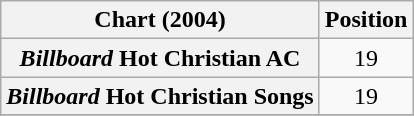<table class="wikitable plainrowheaders" style="text-align:center;">
<tr>
<th scope="col">Chart (2004)</th>
<th scope="col">Position</th>
</tr>
<tr>
<th scope="row"><em>Billboard</em> Hot Christian AC</th>
<td align="center">19</td>
</tr>
<tr>
<th scope="row"><em>Billboard</em> Hot Christian Songs</th>
<td align="center">19</td>
</tr>
<tr>
</tr>
</table>
